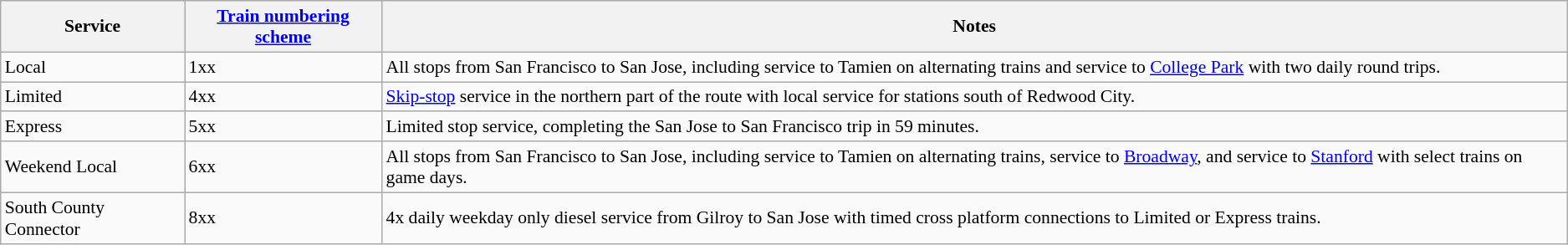<table class="wikitable" style="font-size: 90%;">
<tr>
<th>Service</th>
<th><a href='#'>Train numbering scheme</a></th>
<th>Notes</th>
</tr>
<tr>
<td>Local</td>
<td>1xx</td>
<td>All stops from San Francisco to San Jose, including service to Tamien on alternating trains and service to <a href='#'>College Park</a> with two daily round trips.</td>
</tr>
<tr>
<td>Limited</td>
<td>4xx</td>
<td><a href='#'>Skip-stop</a> service in the northern part of the route with local service for stations south of Redwood City.</td>
</tr>
<tr>
<td>Express</td>
<td>5xx</td>
<td>Limited stop service, completing the San Jose to San Francisco trip in 59 minutes.</td>
</tr>
<tr>
<td>Weekend Local</td>
<td>6xx</td>
<td>All stops from San Francisco to San Jose, including service to Tamien on alternating trains, service to <a href='#'>Broadway</a>, and service to <a href='#'>Stanford</a> with select trains on game days.</td>
</tr>
<tr>
<td>South County Connector</td>
<td>8xx</td>
<td>4x daily weekday only diesel service from Gilroy to San Jose with timed cross platform connections to Limited or Express trains.</td>
</tr>
</table>
